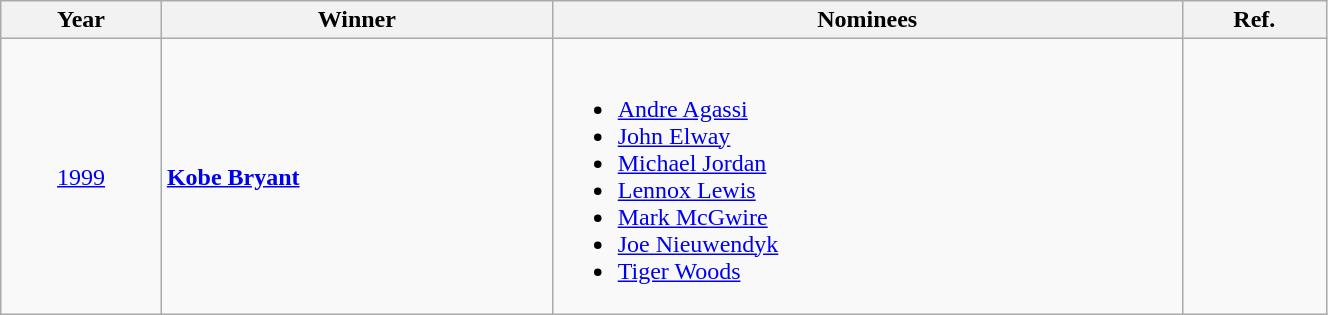<table class="wikitable" width=70%>
<tr>
<th>Year</th>
<th>Winner</th>
<th>Nominees</th>
<th>Ref.</th>
</tr>
<tr>
<td align="center"><a href='#'>1999</a></td>
<td><strong><a href='#'>Kobe Bryant</a></strong></td>
<td><br><ul><li><a href='#'>Andre Agassi</a></li><li><a href='#'>John Elway</a></li><li><a href='#'>Michael Jordan</a></li><li><a href='#'>Lennox Lewis</a></li><li><a href='#'>Mark McGwire</a></li><li><a href='#'>Joe Nieuwendyk</a></li><li><a href='#'>Tiger Woods</a></li></ul></td>
<td align="center"></td>
</tr>
</table>
